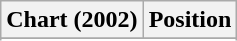<table class="wikitable">
<tr>
<th>Chart (2002)</th>
<th>Position</th>
</tr>
<tr>
</tr>
<tr>
</tr>
</table>
